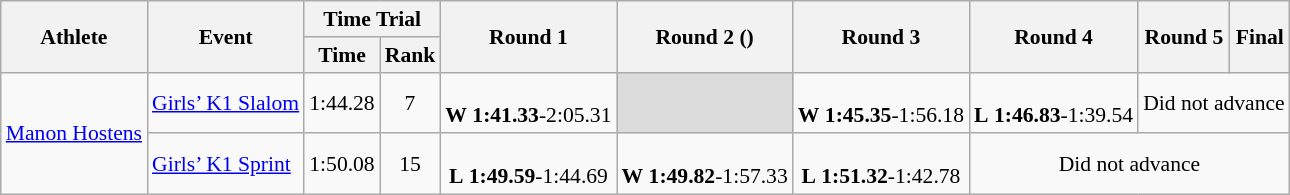<table class="wikitable" border="1" style="font-size:90%">
<tr>
<th rowspan=2>Athlete</th>
<th rowspan=2>Event</th>
<th colspan=2>Time Trial</th>
<th rowspan=2>Round 1</th>
<th rowspan=2>Round 2 ()</th>
<th rowspan=2>Round 3</th>
<th rowspan=2>Round 4</th>
<th rowspan=2>Round 5</th>
<th rowspan=2>Final</th>
</tr>
<tr>
<th>Time</th>
<th>Rank</th>
</tr>
<tr>
<td rowspan=2><a href='#'>Manon Hostens</a></td>
<td><a href='#'>Girls’ K1 Slalom</a></td>
<td align=center>1:44.28</td>
<td align=center>7</td>
<td align=center><br><strong>W</strong> <strong>1:41.33</strong>-2:05.31</td>
<td bgcolor=#DCDCDC></td>
<td align=center><br><strong>W</strong> <strong>1:45.35</strong>-1:56.18</td>
<td align=center><br><strong>L</strong> <strong>1:46.83</strong>-1:39.54</td>
<td align=center colspan=2>Did not advance</td>
</tr>
<tr>
<td><a href='#'>Girls’ K1 Sprint</a></td>
<td align=center>1:50.08</td>
<td align=center>15</td>
<td align=center><br><strong>L</strong> <strong>1:49.59</strong>-1:44.69</td>
<td align=center><br><strong>W</strong> <strong>1:49.82</strong>-1:57.33</td>
<td align=center><br><strong>L</strong> <strong>1:51.32</strong>-1:42.78</td>
<td align=center colspan=3>Did not advance</td>
</tr>
</table>
